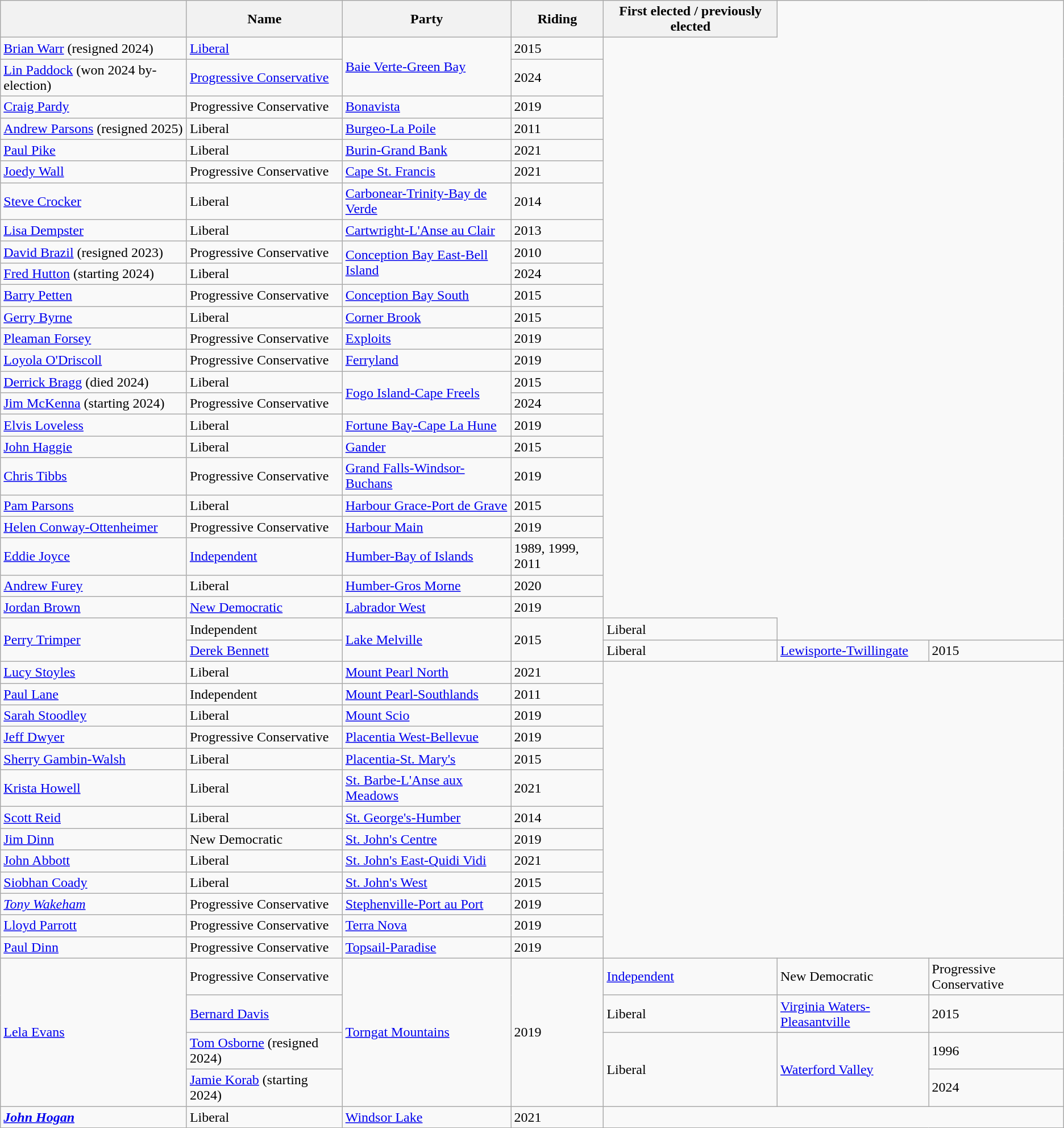<table class="wikitable sortable">
<tr>
<th></th>
<th>Name</th>
<th>Party</th>
<th>Riding</th>
<th>First elected / previously elected</th>
</tr>
<tr>
<td><a href='#'>Brian Warr</a> (resigned 2024)</td>
<td><a href='#'>Liberal</a></td>
<td rowspan="2"><a href='#'>Baie Verte-Green Bay</a></td>
<td>2015</td>
</tr>
<tr>
<td><a href='#'>Lin Paddock</a> (won 2024 by-election)</td>
<td><a href='#'>Progressive Conservative</a></td>
<td>2024</td>
</tr>
<tr>
<td><a href='#'>Craig Pardy</a></td>
<td>Progressive Conservative</td>
<td><a href='#'>Bonavista</a></td>
<td>2019</td>
</tr>
<tr>
<td><a href='#'>Andrew Parsons</a> (resigned 2025)</td>
<td>Liberal</td>
<td><a href='#'>Burgeo-La Poile</a></td>
<td>2011</td>
</tr>
<tr>
<td><a href='#'>Paul Pike</a></td>
<td>Liberal</td>
<td><a href='#'>Burin-Grand Bank</a></td>
<td>2021</td>
</tr>
<tr>
<td><a href='#'>Joedy Wall</a></td>
<td>Progressive Conservative</td>
<td><a href='#'>Cape St. Francis</a></td>
<td>2021</td>
</tr>
<tr>
<td><a href='#'>Steve Crocker</a></td>
<td>Liberal</td>
<td><a href='#'>Carbonear-Trinity-Bay de Verde</a></td>
<td>2014</td>
</tr>
<tr>
<td><a href='#'>Lisa Dempster</a></td>
<td>Liberal</td>
<td><a href='#'>Cartwright-L'Anse au Clair</a></td>
<td>2013</td>
</tr>
<tr>
<td><a href='#'>David Brazil</a> (resigned 2023)</td>
<td>Progressive Conservative</td>
<td rowspan="2"><a href='#'>Conception Bay East-Bell Island</a></td>
<td>2010</td>
</tr>
<tr>
<td><a href='#'>Fred Hutton</a> (starting 2024)</td>
<td>Liberal</td>
<td>2024</td>
</tr>
<tr>
<td><a href='#'>Barry Petten</a></td>
<td>Progressive Conservative</td>
<td><a href='#'>Conception Bay South</a></td>
<td>2015</td>
</tr>
<tr>
<td><a href='#'>Gerry Byrne</a></td>
<td>Liberal</td>
<td><a href='#'>Corner Brook</a></td>
<td>2015</td>
</tr>
<tr>
<td><a href='#'>Pleaman Forsey</a></td>
<td>Progressive Conservative</td>
<td><a href='#'>Exploits</a></td>
<td>2019</td>
</tr>
<tr>
<td><a href='#'>Loyola O'Driscoll</a></td>
<td>Progressive Conservative</td>
<td><a href='#'>Ferryland</a></td>
<td>2019</td>
</tr>
<tr>
<td><a href='#'>Derrick Bragg</a> (died 2024)</td>
<td>Liberal</td>
<td rowspan="2"><a href='#'>Fogo Island-Cape Freels</a></td>
<td>2015</td>
</tr>
<tr>
<td><a href='#'>Jim McKenna</a> (starting 2024)</td>
<td>Progressive Conservative</td>
<td>2024</td>
</tr>
<tr>
<td><a href='#'>Elvis Loveless</a></td>
<td>Liberal</td>
<td><a href='#'>Fortune Bay-Cape La Hune</a></td>
<td>2019</td>
</tr>
<tr>
<td><a href='#'>John Haggie</a></td>
<td>Liberal</td>
<td><a href='#'>Gander</a></td>
<td>2015</td>
</tr>
<tr>
<td><a href='#'>Chris Tibbs</a></td>
<td>Progressive Conservative</td>
<td><a href='#'>Grand Falls-Windsor-Buchans</a></td>
<td>2019</td>
</tr>
<tr>
<td><a href='#'>Pam Parsons</a></td>
<td>Liberal</td>
<td><a href='#'>Harbour Grace-Port de Grave</a></td>
<td>2015</td>
</tr>
<tr>
<td><a href='#'>Helen Conway-Ottenheimer</a></td>
<td>Progressive Conservative</td>
<td><a href='#'>Harbour Main</a></td>
<td>2019</td>
</tr>
<tr>
<td><a href='#'>Eddie Joyce</a></td>
<td><a href='#'>Independent</a></td>
<td><a href='#'>Humber-Bay of Islands</a></td>
<td>1989, 1999, 2011</td>
</tr>
<tr>
<td><a href='#'>Andrew Furey</a></td>
<td>Liberal</td>
<td><a href='#'>Humber-Gros Morne</a></td>
<td>2020</td>
</tr>
<tr>
<td><a href='#'>Jordan Brown</a></td>
<td><a href='#'>New Democratic</a></td>
<td><a href='#'>Labrador West</a></td>
<td>2019</td>
</tr>
<tr>
<td rowspan="2"><a href='#'>Perry Trimper</a></td>
<td>Independent</td>
<td rowspan="2"><a href='#'>Lake Melville</a></td>
<td rowspan="2">2015<br></td>
<td>Liberal</td>
</tr>
<tr>
<td><a href='#'>Derek Bennett</a></td>
<td>Liberal</td>
<td><a href='#'>Lewisporte-Twillingate</a></td>
<td>2015</td>
</tr>
<tr>
<td><a href='#'>Lucy Stoyles</a></td>
<td>Liberal</td>
<td><a href='#'>Mount Pearl North</a></td>
<td>2021</td>
</tr>
<tr>
<td><a href='#'>Paul Lane</a></td>
<td>Independent</td>
<td><a href='#'>Mount Pearl-Southlands</a></td>
<td>2011</td>
</tr>
<tr>
<td><a href='#'>Sarah Stoodley</a></td>
<td>Liberal</td>
<td><a href='#'>Mount Scio</a></td>
<td>2019</td>
</tr>
<tr>
<td><a href='#'>Jeff Dwyer</a></td>
<td>Progressive Conservative</td>
<td><a href='#'>Placentia West-Bellevue</a></td>
<td>2019</td>
</tr>
<tr>
<td><a href='#'>Sherry Gambin-Walsh</a></td>
<td>Liberal</td>
<td><a href='#'>Placentia-St. Mary's</a></td>
<td>2015</td>
</tr>
<tr>
<td><a href='#'>Krista Howell</a></td>
<td>Liberal</td>
<td><a href='#'>St. Barbe-L'Anse aux Meadows</a></td>
<td>2021</td>
</tr>
<tr>
<td><a href='#'>Scott Reid</a></td>
<td>Liberal</td>
<td><a href='#'>St. George's-Humber</a></td>
<td>2014</td>
</tr>
<tr>
<td><a href='#'>Jim Dinn</a></td>
<td>New Democratic</td>
<td><a href='#'>St. John's Centre</a></td>
<td>2019</td>
</tr>
<tr>
<td><a href='#'>John Abbott</a></td>
<td>Liberal</td>
<td><a href='#'>St. John's East-Quidi Vidi</a></td>
<td>2021</td>
</tr>
<tr>
<td><a href='#'>Siobhan Coady</a></td>
<td>Liberal</td>
<td><a href='#'>St. John's West</a></td>
<td>2015</td>
</tr>
<tr>
<td><em><a href='#'>Tony Wakeham</a></em></td>
<td>Progressive Conservative</td>
<td><a href='#'>Stephenville-Port au Port</a></td>
<td>2019</td>
</tr>
<tr>
<td><a href='#'>Lloyd Parrott</a></td>
<td>Progressive Conservative</td>
<td><a href='#'>Terra Nova</a></td>
<td>2019</td>
</tr>
<tr>
<td><a href='#'>Paul Dinn</a></td>
<td>Progressive Conservative</td>
<td><a href='#'>Topsail-Paradise</a></td>
<td>2019</td>
</tr>
<tr>
<td rowspan="4"><a href='#'>Lela Evans</a></td>
<td>Progressive Conservative</td>
<td rowspan="4"><a href='#'>Torngat Mountains</a></td>
<td rowspan="4">2019<br></td>
<td><a href='#'>Independent</a><br></td>
<td>New Democratic<br></td>
<td>Progressive Conservative</td>
</tr>
<tr>
<td><a href='#'>Bernard Davis</a></td>
<td>Liberal</td>
<td><a href='#'>Virginia Waters-Pleasantville</a></td>
<td>2015</td>
</tr>
<tr>
<td><a href='#'>Tom Osborne</a>  (resigned 2024)</td>
<td rowspan="2">Liberal</td>
<td rowspan="2"><a href='#'>Waterford Valley</a></td>
<td>1996</td>
</tr>
<tr>
<td><a href='#'>Jamie Korab</a> (starting 2024)</td>
<td>2024</td>
</tr>
<tr>
<td><strong><em><a href='#'>John Hogan</a></em></strong></td>
<td>Liberal</td>
<td><a href='#'>Windsor Lake</a></td>
<td>2021</td>
</tr>
</table>
